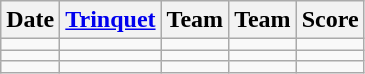<table class="wikitable">
<tr>
<th>Date</th>
<th><a href='#'>Trinquet</a></th>
<th>Team</th>
<th>Team</th>
<th>Score</th>
</tr>
<tr align="center">
<td></td>
<td></td>
<td></td>
<td></td>
<td></td>
</tr>
<tr align="center">
<td></td>
<td></td>
<td></td>
<td></td>
<td></td>
</tr>
<tr align="center">
<td></td>
<td></td>
<td></td>
<td></td>
<td></td>
</tr>
</table>
